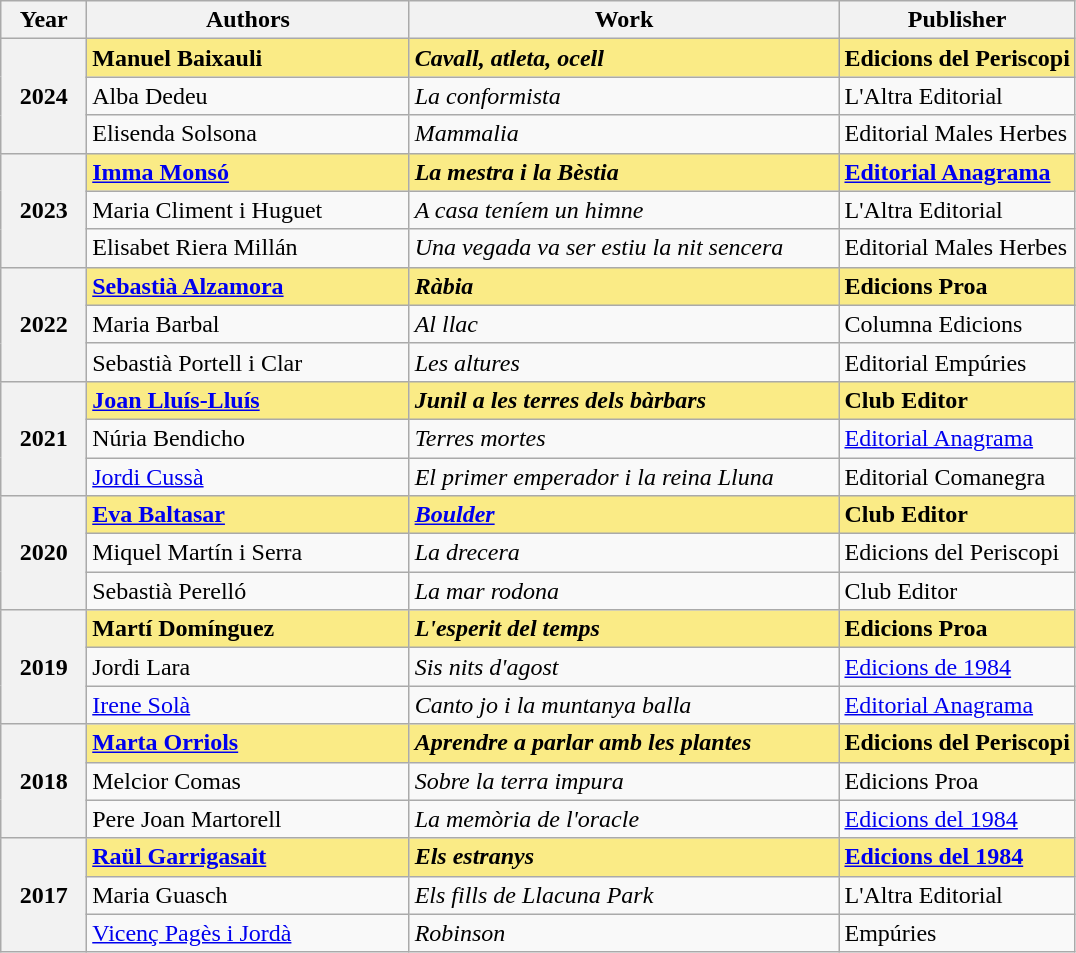<table class="wikitable sortable" border="2" cellpadding="4" style="text-align: left;">
<tr>
<th scope="col" style="width:8%;">Year</th>
<th scope="col" style="width:30%;">Authors</th>
<th scope="col" style="width:40%;">Work</th>
<th>Publisher</th>
</tr>
<tr>
<th rowspan="3">2024</th>
<td style="background:#FAEB86;"><strong>Manuel Baixauli</strong></td>
<td style="background:#FAEB86;"><strong><em>Cavall, atleta, ocell</em></strong></td>
<td style="background:#FAEB86;"><strong>Edicions del Periscopi</strong></td>
</tr>
<tr>
<td>Alba Dedeu</td>
<td><em>La conformista</em></td>
<td>L'Altra Editorial</td>
</tr>
<tr>
<td>Elisenda Solsona</td>
<td><em>Mammalia</em></td>
<td>Editorial Males Herbes</td>
</tr>
<tr>
<th rowspan="3">2023</th>
<td style="background:#FAEB86;"><strong><a href='#'>Imma Monsó</a></strong></td>
<td style="background:#FAEB86;"><strong><em>La mestra i la Bèstia</em></strong></td>
<td style="background:#FAEB86;"><strong><a href='#'>Editorial Anagrama</a></strong></td>
</tr>
<tr>
<td>Maria Climent i Huguet</td>
<td><em>A casa teníem un himne</em></td>
<td>L'Altra Editorial</td>
</tr>
<tr>
<td>Elisabet Riera Millán</td>
<td><em>Una vegada va ser estiu la nit sencera</em></td>
<td>Editorial Males Herbes</td>
</tr>
<tr>
<th rowspan="3">2022</th>
<td style="background:#FAEB86;"><a href='#'><strong>Sebastià Alzamora</strong></a></td>
<td style="background:#FAEB86;"><strong><em>Ràbia</em></strong></td>
<td style="background:#FAEB86;"><strong>Edicions Proa</strong></td>
</tr>
<tr>
<td>Maria Barbal</td>
<td><em>Al llac</em></td>
<td>Columna Edicions</td>
</tr>
<tr>
<td>Sebastià Portell i Clar</td>
<td><em>Les altures</em></td>
<td>Editorial Empúries</td>
</tr>
<tr>
<th rowspan="3">2021</th>
<td style="background:#FAEB86;"><a href='#'><strong>Joan Lluís-Lluís</strong></a></td>
<td style="background:#FAEB86;"><strong><em>Junil a les terres dels bàrbars</em></strong></td>
<td style="background:#FAEB86;"><strong>Club Editor</strong></td>
</tr>
<tr>
<td>Núria Bendicho</td>
<td><em>Terres mortes</em></td>
<td><a href='#'>Editorial Anagrama</a></td>
</tr>
<tr>
<td><a href='#'>Jordi Cussà</a></td>
<td><em>El primer emperador i la reina Lluna</em></td>
<td>Editorial Comanegra</td>
</tr>
<tr>
<th rowspan="3">2020</th>
<td style="background:#FAEB86;"><strong><a href='#'>Eva Baltasar</a></strong></td>
<td style="background:#FAEB86;"><strong><em><a href='#'>Boulder</a></em></strong></td>
<td style="background:#FAEB86;"><strong>Club Editor</strong></td>
</tr>
<tr>
<td>Miquel Martín i Serra</td>
<td><em>La drecera</em></td>
<td>Edicions del Periscopi</td>
</tr>
<tr>
<td>Sebastià Perelló</td>
<td><em>La mar rodona</em></td>
<td>Club Editor</td>
</tr>
<tr>
<th rowspan="3">2019</th>
<td style="background:#FAEB86;"><strong>Martí Domínguez</strong></td>
<td style="background:#FAEB86;"><strong><em>L'esperit del temps</em></strong></td>
<td style="background:#FAEB86;"><strong>Edicions Proa</strong></td>
</tr>
<tr>
<td>Jordi Lara</td>
<td><em>Sis nits d'agost</em></td>
<td><a href='#'>Edicions de 1984</a></td>
</tr>
<tr>
<td><a href='#'>Irene Solà</a></td>
<td><em>Canto jo i la muntanya balla</em></td>
<td><a href='#'>Editorial Anagrama</a></td>
</tr>
<tr>
<th rowspan="3">2018</th>
<td style="background:#FAEB86;"><strong><a href='#'>Marta Orriols</a></strong></td>
<td style="background:#FAEB86;"><strong><em>Aprendre a parlar amb les plantes</em></strong></td>
<td style="background:#FAEB86;"><strong>Edicions del Periscopi</strong></td>
</tr>
<tr>
<td>Melcior Comas</td>
<td><em>Sobre la terra impura</em></td>
<td>Edicions Proa</td>
</tr>
<tr>
<td>Pere Joan Martorell</td>
<td><em>La memòria de l'oracle</em></td>
<td><a href='#'>Edicions del 1984</a></td>
</tr>
<tr>
<th rowspan="3">2017</th>
<td style="background:#FAEB86;"><strong><a href='#'>Raül Garrigasait</a></strong></td>
<td style="background:#FAEB86;"><strong><em>Els estranys</em></strong></td>
<td style="background:#FAEB86;"><strong><a href='#'>Edicions del 1984</a></strong></td>
</tr>
<tr>
<td>Maria Guasch</td>
<td><em>Els fills de Llacuna Park</em></td>
<td>L'Altra Editorial</td>
</tr>
<tr>
<td><a href='#'>Vicenç Pagès i Jordà</a></td>
<td><em>Robinson</em></td>
<td>Empúries</td>
</tr>
</table>
